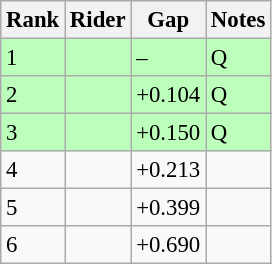<table class="wikitable" style="font-size:95%" style="text-align:center; width:35em;">
<tr>
<th>Rank</th>
<th>Rider</th>
<th>Gap</th>
<th>Notes</th>
</tr>
<tr bgcolor=bbffbb>
<td>1</td>
<td align=left></td>
<td>–</td>
<td>Q</td>
</tr>
<tr bgcolor=bbffbb>
<td>2</td>
<td align=left></td>
<td>+0.104</td>
<td>Q</td>
</tr>
<tr bgcolor=bbffbb>
<td>3</td>
<td align=left></td>
<td>+0.150</td>
<td>Q</td>
</tr>
<tr>
<td>4</td>
<td align=left></td>
<td>+0.213</td>
<td></td>
</tr>
<tr>
<td>5</td>
<td align=left></td>
<td>+0.399</td>
<td></td>
</tr>
<tr>
<td>6</td>
<td align=left></td>
<td>+0.690</td>
<td></td>
</tr>
</table>
